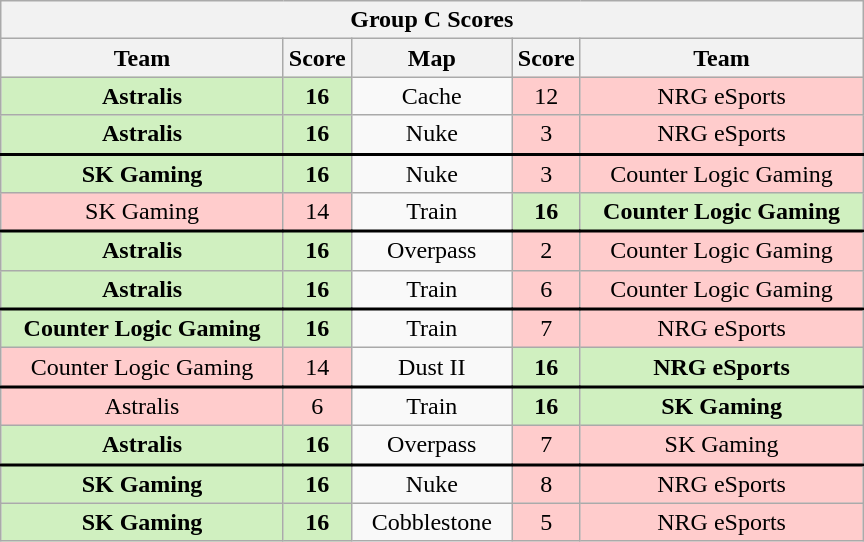<table class="wikitable" style="text-align: center;">
<tr>
<th colspan=5>Group C Scores</th>
</tr>
<tr>
<th width="181px">Team</th>
<th width="20px">Score</th>
<th width="100px">Map</th>
<th width="20px">Score</th>
<th width="181px">Team</th>
</tr>
<tr>
<td style="background: #D0F0C0;"><strong>Astralis</strong></td>
<td style="background: #D0F0C0;"><strong>16</strong></td>
<td>Cache</td>
<td style="background: #FFCCCC;">12</td>
<td style="background: #FFCCCC;">NRG eSports</td>
</tr>
<tr style="text-align:center;border-width:0 0 2px 0; border-style:solid;border-color:black;">
<td style="background: #D0F0C0;"><strong>Astralis</strong></td>
<td style="background: #D0F0C0;"><strong>16</strong></td>
<td>Nuke</td>
<td style="background: #FFCCCC;">3</td>
<td style="background: #FFCCCC;">NRG eSports</td>
</tr>
<tr>
<td style="background: #D0F0C0;"><strong>SK Gaming</strong></td>
<td style="background: #D0F0C0;"><strong>16</strong></td>
<td>Nuke</td>
<td style="background: #FFCCCC;">3</td>
<td style="background: #FFCCCC;">Counter Logic Gaming</td>
</tr>
<tr style="text-align:center;border-width:0 0 2px 0; border-style:solid;border-color:black;">
<td style="background: #FFCCCC;">SK Gaming</td>
<td style="background: #FFCCCC;">14</td>
<td>Train</td>
<td style="background: #D0F0C0;"><strong>16</strong></td>
<td style="background: #D0F0C0;"><strong>Counter Logic Gaming</strong></td>
</tr>
<tr>
<td style="background: #D0F0C0;"><strong>Astralis</strong></td>
<td style="background: #D0F0C0;"><strong>16</strong></td>
<td>Overpass</td>
<td style="background: #FFCCCC;">2</td>
<td style="background: #FFCCCC;">Counter Logic Gaming</td>
</tr>
<tr style="text-align:center;border-width:0 0 2px 0; border-style:solid;border-color:black;">
<td style="background: #D0F0C0;"><strong>Astralis</strong></td>
<td style="background: #D0F0C0;"><strong>16</strong></td>
<td>Train</td>
<td style="background: #FFCCCC;">6</td>
<td style="background: #FFCCCC;">Counter Logic Gaming</td>
</tr>
<tr>
<td style="background: #D0F0C0;"><strong>Counter Logic Gaming</strong></td>
<td style="background: #D0F0C0;"><strong>16</strong></td>
<td>Train</td>
<td style="background: #FFCCCC;">7</td>
<td style="background: #FFCCCC;">NRG eSports</td>
</tr>
<tr style="text-align:center;border-width:0 0 2px 0; border-style:solid;border-color:black;">
<td style="background: #FFCCCC;">Counter Logic Gaming</td>
<td style="background: #FFCCCC;">14</td>
<td>Dust II</td>
<td style="background: #D0F0C0;"><strong>16</strong></td>
<td style="background: #D0F0C0;"><strong>NRG eSports</strong></td>
</tr>
<tr>
<td style="background: #FFCCCC;">Astralis</td>
<td style="background: #FFCCCC;">6</td>
<td>Train</td>
<td style="background: #D0F0C0;"><strong>16</strong></td>
<td style="background: #D0F0C0;"><strong>SK Gaming</strong></td>
</tr>
<tr style="text-align:center;border-width:0 0 2px 0; border-style:solid;border-color:black;">
<td style="background: #D0F0C0;"><strong>Astralis</strong></td>
<td style="background: #D0F0C0;"><strong>16</strong></td>
<td>Overpass</td>
<td style="background: #FFCCCC;">7</td>
<td style="background: #FFCCCC;">SK Gaming</td>
</tr>
<tr>
<td style="background: #D0F0C0;"><strong>SK Gaming</strong></td>
<td style="background: #D0F0C0;"><strong>16</strong></td>
<td>Nuke</td>
<td style="background: #FFCCCC;">8</td>
<td style="background: #FFCCCC;">NRG eSports</td>
</tr>
<tr>
<td style="background: #D0F0C0;"><strong>SK Gaming</strong></td>
<td style="background: #D0F0C0;"><strong>16</strong></td>
<td>Cobblestone</td>
<td style="background: #FFCCCC;">5</td>
<td style="background: #FFCCCC;">NRG eSports</td>
</tr>
</table>
